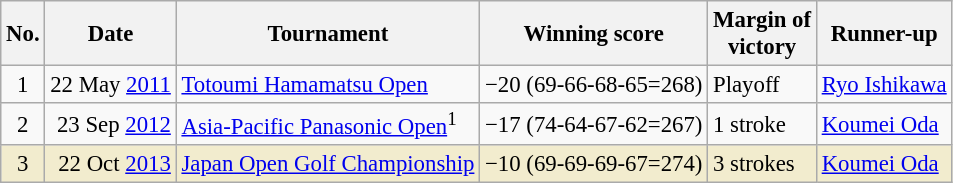<table class="wikitable" style="font-size:95%;">
<tr>
<th>No.</th>
<th>Date</th>
<th>Tournament</th>
<th>Winning score</th>
<th>Margin of<br>victory</th>
<th>Runner-up</th>
</tr>
<tr>
<td align=center>1</td>
<td align=right>22 May <a href='#'>2011</a></td>
<td><a href='#'>Totoumi Hamamatsu Open</a></td>
<td>−20 (69-66-68-65=268)</td>
<td>Playoff</td>
<td> <a href='#'>Ryo Ishikawa</a></td>
</tr>
<tr>
<td align=center>2</td>
<td align=right>23 Sep <a href='#'>2012</a></td>
<td><a href='#'>Asia-Pacific Panasonic Open</a><sup>1</sup></td>
<td>−17 (74-64-67-62=267)</td>
<td>1 stroke</td>
<td> <a href='#'>Koumei Oda</a></td>
</tr>
<tr style="background:#f2ecce;">
<td align=center>3</td>
<td align=right>22 Oct <a href='#'>2013</a></td>
<td><a href='#'>Japan Open Golf Championship</a></td>
<td>−10 (69-69-69-67=274)</td>
<td>3 strokes</td>
<td> <a href='#'>Koumei Oda</a></td>
</tr>
</table>
